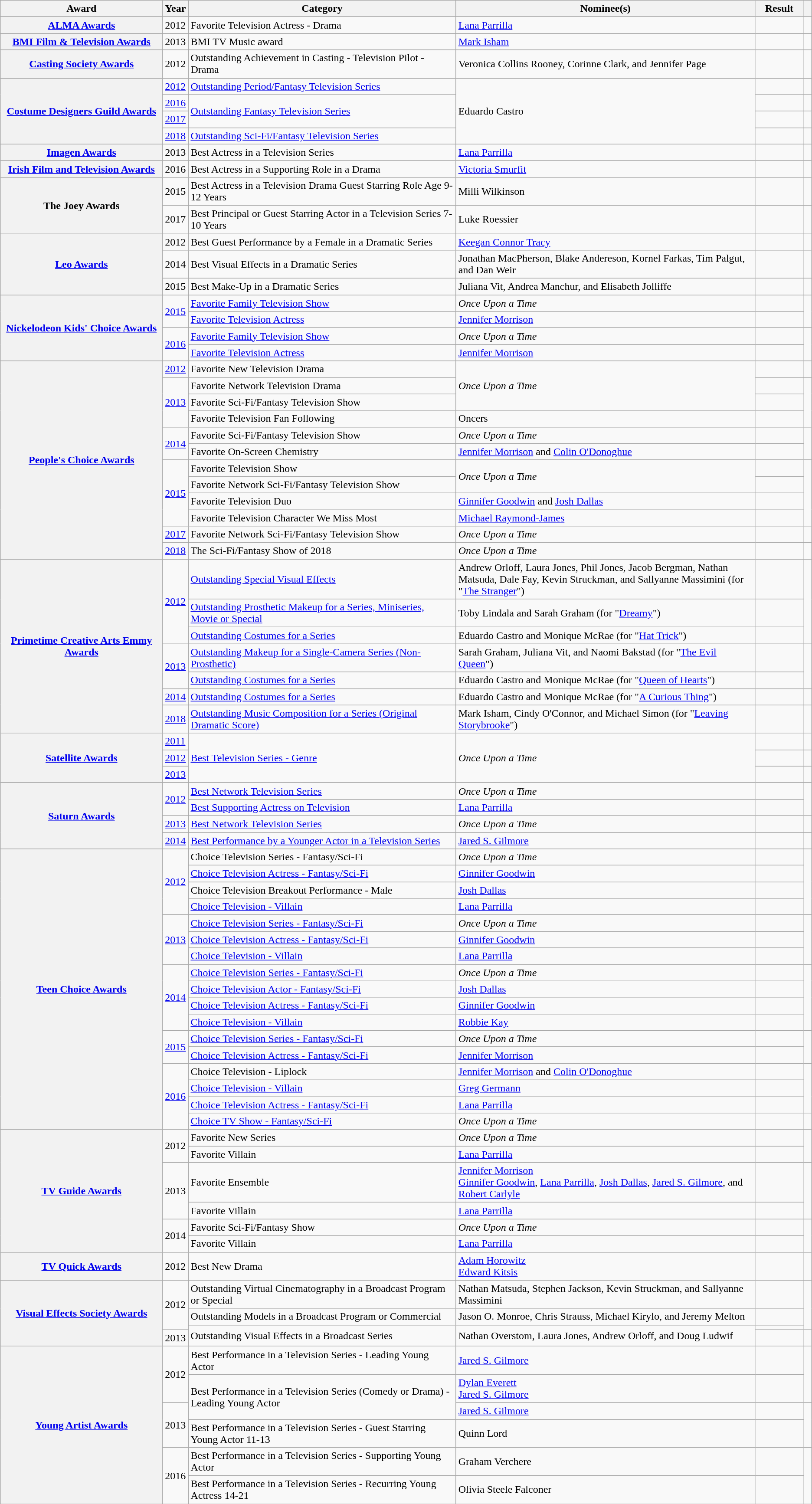<table class="wikitable sortable plainrowheaders">
<tr>
<th scope="col" style="width:20%;">Award</th>
<th scope="col" style="width:3%;">Year</th>
<th scope="col" style="width:33%;">Category</th>
<th>Nominee(s)</th>
<th scope="col" style="width:6%;">Result</th>
<th scope="col" class="unsortable" style="width:1%;"></th>
</tr>
<tr>
<th scope="row"><a href='#'>ALMA Awards</a></th>
<td>2012</td>
<td>Favorite Television Actress - Drama</td>
<td><a href='#'>Lana Parrilla</a></td>
<td></td>
<td></td>
</tr>
<tr>
<th scope="row"><a href='#'>BMI Film & Television Awards</a></th>
<td>2013</td>
<td>BMI TV Music award</td>
<td><a href='#'>Mark Isham</a></td>
<td></td>
<td></td>
</tr>
<tr>
<th scope="row"><a href='#'>Casting Society Awards</a></th>
<td>2012</td>
<td>Outstanding Achievement in Casting - Television Pilot - Drama</td>
<td>Veronica Collins Rooney, Corinne Clark, and Jennifer Page</td>
<td></td>
<td></td>
</tr>
<tr>
<th scope="rowgroup" rowspan="4"><a href='#'>Costume Designers Guild Awards</a></th>
<td><a href='#'>2012</a></td>
<td><a href='#'>Outstanding Period/Fantasy Television Series</a></td>
<td rowspan="4">Eduardo Castro</td>
<td></td>
<td></td>
</tr>
<tr>
<td><a href='#'>2016</a></td>
<td rowspan="2"><a href='#'>Outstanding Fantasy Television Series</a></td>
<td></td>
<td></td>
</tr>
<tr>
<td><a href='#'>2017</a></td>
<td></td>
<td></td>
</tr>
<tr>
<td><a href='#'>2018</a></td>
<td><a href='#'>Outstanding Sci-Fi/Fantasy Television Series</a></td>
<td></td>
<td></td>
</tr>
<tr>
<th scope="row"><a href='#'>Imagen Awards</a></th>
<td>2013</td>
<td>Best Actress in a Television Series</td>
<td><a href='#'>Lana Parrilla</a></td>
<td></td>
<td></td>
</tr>
<tr>
<th scope="row"><a href='#'>Irish Film and Television Awards</a></th>
<td>2016</td>
<td>Best Actress in a Supporting Role in a Drama</td>
<td><a href='#'>Victoria Smurfit</a></td>
<td></td>
<td></td>
</tr>
<tr>
<th scope="rowgroup" rowspan="2">The Joey Awards</th>
<td>2015</td>
<td>Best Actress in a Television Drama Guest Starring Role Age 9-12 Years</td>
<td>Milli Wilkinson</td>
<td></td>
<td></td>
</tr>
<tr>
<td>2017</td>
<td>Best Principal or Guest Starring Actor in a Television Series 7-10 Years</td>
<td>Luke Roessier</td>
<td></td>
<td></td>
</tr>
<tr>
<th scope="rowgroup" rowspan="3"><a href='#'>Leo Awards</a></th>
<td>2012</td>
<td>Best Guest Performance by a Female in a Dramatic Series</td>
<td><a href='#'>Keegan Connor Tracy</a></td>
<td></td>
<td></td>
</tr>
<tr>
<td>2014</td>
<td>Best Visual Effects in a Dramatic Series</td>
<td>Jonathan MacPherson, Blake Andereson, Kornel Farkas, Tim Palgut, and Dan Weir</td>
<td></td>
<td></td>
</tr>
<tr>
<td>2015</td>
<td>Best Make-Up in a Dramatic Series</td>
<td>Juliana Vit, Andrea Manchur, and Elisabeth Jolliffe</td>
<td></td>
<td></td>
</tr>
<tr>
<th scope="rowgroup" rowspan="4"><a href='#'>Nickelodeon Kids' Choice Awards</a></th>
<td rowspan="2"><a href='#'>2015</a></td>
<td><a href='#'>Favorite Family Television Show</a></td>
<td><em>Once Upon a Time</em></td>
<td></td>
<td rowspan="2"></td>
</tr>
<tr>
<td><a href='#'>Favorite Television Actress</a></td>
<td><a href='#'>Jennifer Morrison</a></td>
<td></td>
</tr>
<tr>
<td rowspan="2"><a href='#'>2016</a></td>
<td><a href='#'>Favorite Family Television Show</a></td>
<td><em>Once Upon a Time</em></td>
<td></td>
<td rowspan="2"></td>
</tr>
<tr>
<td><a href='#'>Favorite Television Actress</a></td>
<td><a href='#'>Jennifer Morrison</a></td>
<td></td>
</tr>
<tr>
<th scope="rowgroup" rowspan="12"><a href='#'>People's Choice Awards</a></th>
<td><a href='#'>2012</a></td>
<td>Favorite New Television Drama</td>
<td rowspan="3"><em>Once Upon a Time</em></td>
<td></td>
<td></td>
</tr>
<tr>
<td rowspan="3"><a href='#'>2013</a></td>
<td>Favorite Network Television Drama</td>
<td></td>
<td rowspan="3"></td>
</tr>
<tr>
<td>Favorite Sci-Fi/Fantasy Television Show</td>
<td></td>
</tr>
<tr>
<td>Favorite Television Fan Following</td>
<td>Oncers</td>
<td></td>
</tr>
<tr>
<td rowspan="2"><a href='#'>2014</a></td>
<td>Favorite Sci-Fi/Fantasy Television Show</td>
<td><em>Once Upon a Time</em></td>
<td></td>
<td rowspan="2"></td>
</tr>
<tr>
<td>Favorite On-Screen Chemistry</td>
<td><a href='#'>Jennifer Morrison</a> and <a href='#'>Colin O'Donoghue</a></td>
<td></td>
</tr>
<tr>
<td rowspan="4"><a href='#'>2015</a></td>
<td>Favorite Television Show</td>
<td rowspan="2"><em>Once Upon a Time</em></td>
<td></td>
<td rowspan="4"></td>
</tr>
<tr>
<td>Favorite Network Sci-Fi/Fantasy Television Show</td>
<td></td>
</tr>
<tr>
<td>Favorite Television Duo</td>
<td><a href='#'>Ginnifer Goodwin</a> and <a href='#'>Josh Dallas</a></td>
<td></td>
</tr>
<tr>
<td>Favorite Television Character We Miss Most</td>
<td><a href='#'>Michael Raymond-James</a></td>
<td></td>
</tr>
<tr>
<td><a href='#'>2017</a></td>
<td>Favorite Network Sci-Fi/Fantasy Television Show</td>
<td><em>Once Upon a Time</em></td>
<td></td>
<td></td>
</tr>
<tr>
<td><a href='#'>2018</a></td>
<td>The Sci-Fi/Fantasy Show of 2018</td>
<td><em>Once Upon a Time</em></td>
<td></td>
<td></td>
</tr>
<tr>
<th scope="rowgroup" rowspan="7"><a href='#'>Primetime Creative Arts Emmy Awards</a></th>
<td rowspan="3"><a href='#'>2012</a></td>
<td><a href='#'>Outstanding Special Visual Effects</a></td>
<td>Andrew Orloff, Laura Jones, Phil Jones, Jacob Bergman, Nathan Matsuda, Dale Fay, Kevin Struckman, and Sallyanne Massimini (for "<a href='#'>The Stranger</a>")</td>
<td></td>
<td rowspan="3"></td>
</tr>
<tr>
<td><a href='#'>Outstanding Prosthetic Makeup for a Series, Miniseries, Movie or Special</a></td>
<td>Toby Lindala and Sarah Graham (for "<a href='#'>Dreamy</a>")</td>
<td></td>
</tr>
<tr>
<td><a href='#'>Outstanding Costumes for a Series</a></td>
<td>Eduardo Castro and Monique McRae (for "<a href='#'>Hat Trick</a>")</td>
<td></td>
</tr>
<tr>
<td rowspan="2"><a href='#'>2013</a></td>
<td><a href='#'>Outstanding Makeup for a Single-Camera Series (Non-Prosthetic)</a></td>
<td>Sarah Graham, Juliana Vit, and Naomi Bakstad (for "<a href='#'>The Evil Queen</a>")</td>
<td></td>
<td rowspan="2"></td>
</tr>
<tr>
<td><a href='#'>Outstanding Costumes for a Series</a></td>
<td>Eduardo Castro and Monique McRae (for "<a href='#'>Queen of Hearts</a>")</td>
<td></td>
</tr>
<tr>
<td><a href='#'>2014</a></td>
<td><a href='#'>Outstanding Costumes for a Series</a></td>
<td>Eduardo Castro and Monique McRae (for "<a href='#'>A Curious Thing</a>")</td>
<td></td>
<td></td>
</tr>
<tr>
<td><a href='#'>2018</a></td>
<td><a href='#'>Outstanding Music Composition for a Series (Original Dramatic Score)</a></td>
<td>Mark Isham, Cindy O'Connor, and Michael Simon (for "<a href='#'>Leaving Storybrooke</a>")</td>
<td></td>
<td></td>
</tr>
<tr>
<th scope="rowgroup" rowspan="3"><a href='#'>Satellite Awards</a></th>
<td><a href='#'>2011</a></td>
<td rowspan="3"><a href='#'>Best Television Series - Genre</a></td>
<td rowspan="3"><em>Once Upon a Time</em></td>
<td></td>
<td></td>
</tr>
<tr>
<td><a href='#'>2012</a></td>
<td></td>
<td></td>
</tr>
<tr>
<td><a href='#'>2013</a></td>
<td></td>
<td></td>
</tr>
<tr>
<th scope="rowgroup" rowspan="4"><a href='#'>Saturn Awards</a></th>
<td rowspan="2"><a href='#'>2012</a></td>
<td><a href='#'>Best Network Television Series</a></td>
<td><em>Once Upon a Time</em></td>
<td></td>
<td rowspan="2"></td>
</tr>
<tr>
<td><a href='#'>Best Supporting Actress on Television</a></td>
<td><a href='#'>Lana Parrilla</a></td>
<td></td>
</tr>
<tr>
<td><a href='#'>2013</a></td>
<td><a href='#'>Best Network Television Series</a></td>
<td><em>Once Upon a Time</em></td>
<td></td>
<td></td>
</tr>
<tr>
<td><a href='#'>2014</a></td>
<td><a href='#'>Best Performance by a Younger Actor in a Television Series</a></td>
<td><a href='#'>Jared S. Gilmore</a></td>
<td></td>
<td></td>
</tr>
<tr>
<th scope="rowgroup" rowspan="17"><a href='#'>Teen Choice Awards</a></th>
<td rowspan="4"><a href='#'>2012</a></td>
<td>Choice Television Series - Fantasy/Sci-Fi</td>
<td><em>Once Upon a Time</em></td>
<td></td>
<td rowspan="4"></td>
</tr>
<tr>
<td><a href='#'>Choice Television Actress - Fantasy/Sci-Fi</a></td>
<td><a href='#'>Ginnifer Goodwin</a></td>
<td></td>
</tr>
<tr>
<td>Choice Television Breakout Performance - Male</td>
<td><a href='#'>Josh Dallas</a></td>
<td></td>
</tr>
<tr>
<td><a href='#'>Choice Television - Villain</a></td>
<td><a href='#'>Lana Parrilla</a></td>
<td></td>
</tr>
<tr>
<td rowspan="3"><a href='#'>2013</a></td>
<td><a href='#'>Choice Television Series - Fantasy/Sci-Fi</a></td>
<td><em>Once Upon a Time</em></td>
<td></td>
<td rowspan="3"></td>
</tr>
<tr>
<td><a href='#'>Choice Television Actress - Fantasy/Sci-Fi</a></td>
<td><a href='#'>Ginnifer Goodwin</a></td>
<td></td>
</tr>
<tr>
<td><a href='#'>Choice Television - Villain</a></td>
<td><a href='#'>Lana Parrilla</a></td>
<td></td>
</tr>
<tr>
<td rowspan="4"><a href='#'>2014</a></td>
<td><a href='#'>Choice Television Series - Fantasy/Sci-Fi</a></td>
<td><em>Once Upon a Time</em></td>
<td></td>
<td rowspan="4"></td>
</tr>
<tr>
<td><a href='#'>Choice Television Actor - Fantasy/Sci-Fi</a></td>
<td><a href='#'>Josh Dallas</a></td>
<td></td>
</tr>
<tr>
<td><a href='#'>Choice Television Actress - Fantasy/Sci-Fi</a></td>
<td><a href='#'>Ginnifer Goodwin</a></td>
<td></td>
</tr>
<tr>
<td><a href='#'>Choice Television - Villain</a></td>
<td><a href='#'>Robbie Kay</a></td>
<td></td>
</tr>
<tr>
<td rowspan="2"><a href='#'>2015</a></td>
<td><a href='#'>Choice Television Series - Fantasy/Sci-Fi</a></td>
<td><em>Once Upon a Time</em></td>
<td></td>
<td rowspan="2"></td>
</tr>
<tr>
<td><a href='#'>Choice Television Actress - Fantasy/Sci-Fi</a></td>
<td><a href='#'>Jennifer Morrison</a></td>
<td></td>
</tr>
<tr>
<td rowspan="4"><a href='#'>2016</a></td>
<td>Choice Television - Liplock</td>
<td><a href='#'>Jennifer Morrison</a> and <a href='#'>Colin O'Donoghue</a></td>
<td></td>
<td rowspan="3"></td>
</tr>
<tr>
<td><a href='#'>Choice Television - Villain</a></td>
<td><a href='#'>Greg Germann</a></td>
<td></td>
</tr>
<tr>
<td><a href='#'>Choice Television Actress - Fantasy/Sci-Fi</a></td>
<td><a href='#'>Lana Parrilla</a></td>
<td></td>
</tr>
<tr>
<td><a href='#'>Choice TV Show - Fantasy/Sci-Fi</a></td>
<td><em>Once Upon a Time</em></td>
<td></td>
</tr>
<tr>
<th scope="rowgroup" rowspan="6"><a href='#'>TV Guide Awards</a></th>
<td rowspan="2">2012</td>
<td>Favorite New Series</td>
<td><em>Once Upon a Time</em></td>
<td></td>
<td rowspan="2"></td>
</tr>
<tr>
<td>Favorite Villain</td>
<td><a href='#'>Lana Parrilla</a></td>
<td></td>
</tr>
<tr>
<td rowspan="2">2013</td>
<td>Favorite Ensemble</td>
<td><a href='#'>Jennifer Morrison</a><br><a href='#'>Ginnifer Goodwin</a>, <a href='#'>Lana Parrilla</a>, <a href='#'>Josh Dallas</a>, <a href='#'>Jared S. Gilmore</a>, and <a href='#'>Robert Carlyle</a></td>
<td></td>
<td rowspan="2"></td>
</tr>
<tr>
<td>Favorite Villain</td>
<td><a href='#'>Lana Parrilla</a></td>
<td></td>
</tr>
<tr>
<td rowspan="2">2014</td>
<td>Favorite Sci-Fi/Fantasy Show</td>
<td><em>Once Upon a Time</em></td>
<td></td>
<td rowspan="2"></td>
</tr>
<tr>
<td>Favorite Villain</td>
<td><a href='#'>Lana Parrilla</a></td>
<td></td>
</tr>
<tr>
<th scope="row"><a href='#'>TV Quick Awards</a></th>
<td>2012</td>
<td>Best New Drama</td>
<td><a href='#'>Adam Horowitz</a><br><a href='#'>Edward Kitsis</a></td>
<td></td>
<td></td>
</tr>
<tr>
<th scope="rowgroup" rowspan="4"><a href='#'>Visual Effects Society Awards</a></th>
<td rowspan="3">2012</td>
<td>Outstanding Virtual Cinematography in a Broadcast Program or Special</td>
<td>Nathan Matsuda, Stephen Jackson, Kevin Struckman, and Sallyanne Massimini</td>
<td></td>
<td rowspan="3"></td>
</tr>
<tr>
<td>Outstanding Models in a Broadcast Program or Commercial</td>
<td>Jason O. Monroe, Chris Strauss, Michael Kirylo, and Jeremy Melton</td>
<td></td>
</tr>
<tr>
<td rowspan="2">Outstanding Visual Effects in a Broadcast Series</td>
<td rowspan="2">Nathan Overstom, Laura Jones, Andrew Orloff, and Doug Ludwif</td>
<td></td>
</tr>
<tr>
<td>2013</td>
<td></td>
<td></td>
</tr>
<tr>
<th scope="rowgroup" rowspan="6"><a href='#'>Young Artist Awards</a></th>
<td rowspan="2">2012</td>
<td>Best Performance in a Television Series - Leading Young Actor</td>
<td><a href='#'>Jared S. Gilmore</a></td>
<td></td>
<td rowspan="2"></td>
</tr>
<tr>
<td rowspan="2">Best Performance in a Television Series (Comedy or Drama) - Leading Young Actor</td>
<td><a href='#'>Dylan Everett</a><br><a href='#'>Jared S. Gilmore</a></td>
<td></td>
</tr>
<tr>
<td rowspan="2">2013</td>
<td><a href='#'>Jared S. Gilmore</a></td>
<td></td>
<td rowspan="2"></td>
</tr>
<tr>
<td>Best Performance in a Television Series - Guest Starring Young Actor 11-13</td>
<td>Quinn Lord</td>
<td></td>
</tr>
<tr>
<td rowspan="2">2016</td>
<td>Best Performance in a Television Series - Supporting Young Actor</td>
<td>Graham Verchere</td>
<td></td>
<td rowspan="2"></td>
</tr>
<tr>
<td>Best Performance in a Television Series - Recurring Young Actress 14-21</td>
<td>Olivia Steele Falconer</td>
<td></td>
</tr>
</table>
